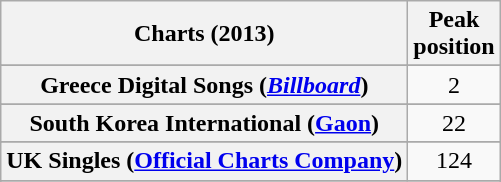<table class="wikitable sortable plainrowheaders" style="text-align:center;">
<tr>
<th scope="col">Charts (2013)</th>
<th scope="col">Peak<br>position</th>
</tr>
<tr>
</tr>
<tr>
</tr>
<tr>
</tr>
<tr>
</tr>
<tr>
</tr>
<tr>
</tr>
<tr>
</tr>
<tr>
</tr>
<tr>
</tr>
<tr>
<th scope="row">Greece Digital Songs (<em><a href='#'>Billboard</a></em>)</th>
<td style="text-align:center;">2</td>
</tr>
<tr>
</tr>
<tr>
</tr>
<tr>
</tr>
<tr>
</tr>
<tr>
</tr>
<tr>
</tr>
<tr>
</tr>
<tr>
<th scope="row">South Korea International (<a href='#'>Gaon</a>)</th>
<td>22</td>
</tr>
<tr>
</tr>
<tr>
</tr>
<tr>
<th scope="row">UK Singles (<a href='#'>Official Charts Company</a>)</th>
<td align="center">124</td>
</tr>
<tr>
</tr>
<tr>
</tr>
</table>
